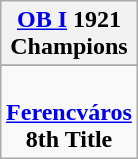<table class="wikitable" style="text-align: center; margin: 0 auto;">
<tr>
<th><a href='#'>OB I</a> 1921<br>Champions</th>
</tr>
<tr>
</tr>
<tr>
<td> <br><strong><a href='#'>Ferencváros</a></strong><br><strong>8th Title</strong></td>
</tr>
</table>
